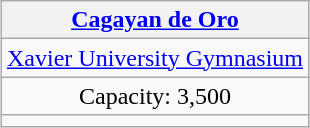<table class="wikitable" style="text-align:center; margin: 1em auto;">
<tr>
<th colspan=2><a href='#'>Cagayan de Oro</a></th>
</tr>
<tr>
<td><a href='#'>Xavier University Gymnasium</a></td>
</tr>
<tr>
<td>Capacity: 3,500</td>
</tr>
<tr>
<td></td>
</tr>
</table>
